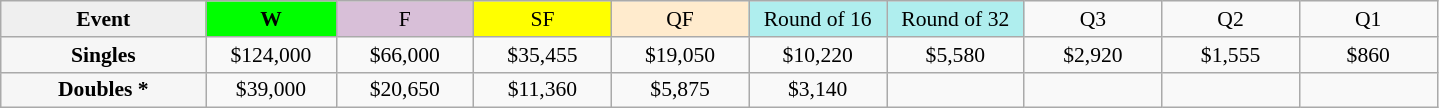<table class=wikitable style=font-size:90%;text-align:center>
<tr>
<td style="width:130px; background:#efefef;"><strong>Event</strong></td>
<td style="width:80px; background:lime;"><strong>W</strong></td>
<td style="width:85px; background:thistle;">F</td>
<td style="width:85px; background:#ff0;">SF</td>
<td style="width:85px; background:#ffebcd;">QF</td>
<td style="width:85px; background:#afeeee;">Round of 16</td>
<td style="width:85px; background:#afeeee;">Round of 32</td>
<td width=85>Q3</td>
<td width=85>Q2</td>
<td width=85>Q1</td>
</tr>
<tr>
<td style="background:#f6f6f6;"><strong>Singles</strong></td>
<td>$124,000</td>
<td>$66,000</td>
<td>$35,455</td>
<td>$19,050</td>
<td>$10,220</td>
<td>$5,580</td>
<td>$2,920</td>
<td>$1,555</td>
<td>$860</td>
</tr>
<tr>
<td style="background:#f6f6f6;"><strong>Doubles *</strong></td>
<td>$39,000</td>
<td>$20,650</td>
<td>$11,360</td>
<td>$5,875</td>
<td>$3,140</td>
<td></td>
<td></td>
<td></td>
<td></td>
</tr>
</table>
